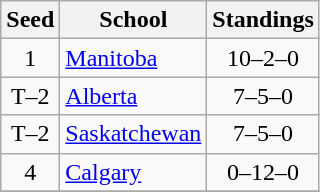<table class="wikitable">
<tr>
<th>Seed</th>
<th>School</th>
<th>Standings</th>
</tr>
<tr>
<td align=center>1</td>
<td><a href='#'>Manitoba</a></td>
<td align=center>10–2–0</td>
</tr>
<tr>
<td align=center>T–2</td>
<td><a href='#'>Alberta</a></td>
<td align=center>7–5–0</td>
</tr>
<tr>
<td align=center>T–2</td>
<td><a href='#'>Saskatchewan</a></td>
<td align=center>7–5–0</td>
</tr>
<tr>
<td align=center>4</td>
<td><a href='#'>Calgary</a></td>
<td align=center>0–12–0</td>
</tr>
<tr>
</tr>
</table>
